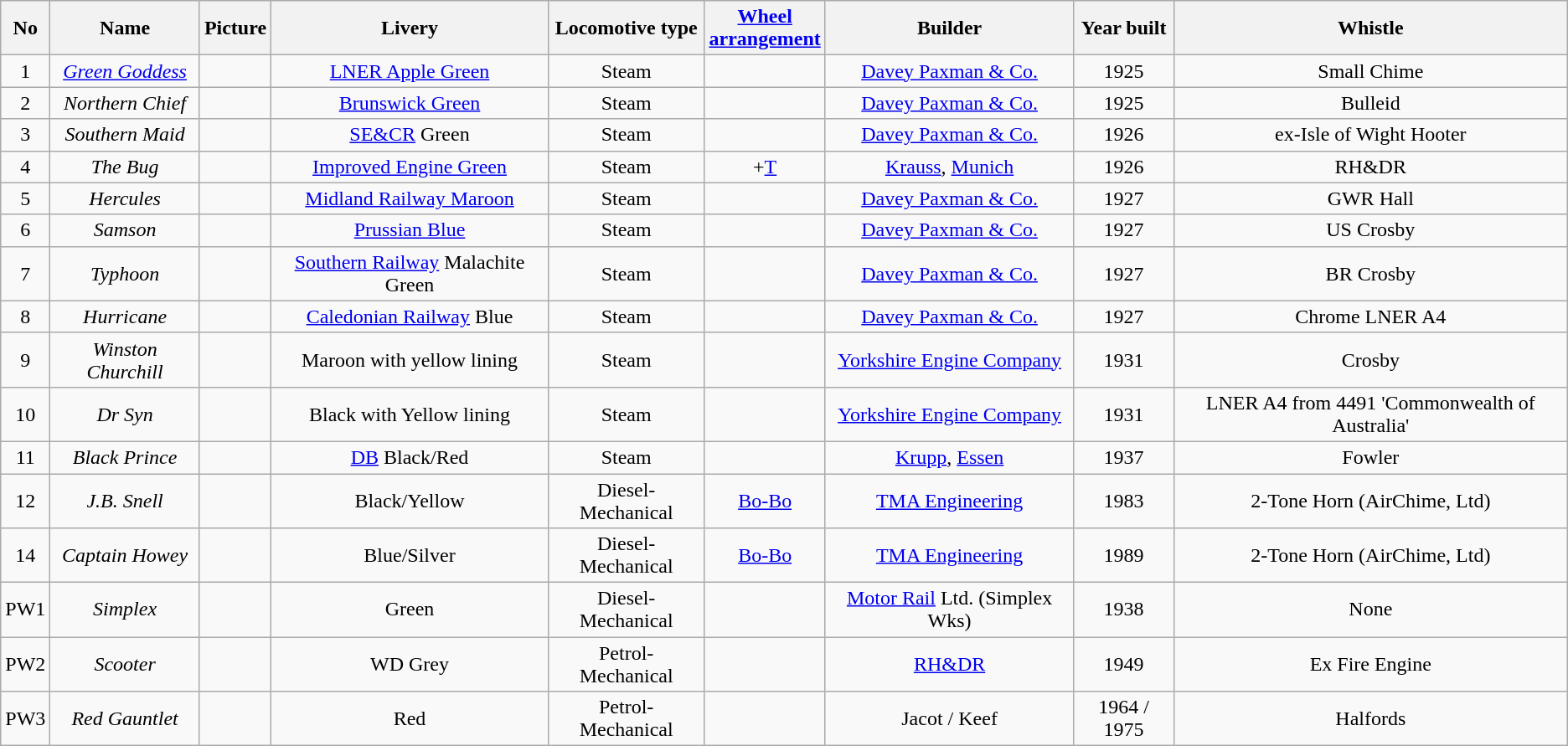<table class="sort wikitable sortable">
<tr>
<th>No</th>
<th>Name</th>
<th>Picture</th>
<th>Livery</th>
<th>Locomotive type</th>
<th><a href='#'>Wheel <br>arrangement</a></th>
<th>Builder</th>
<th>Year built</th>
<th>Whistle</th>
</tr>
<tr>
<td align=center>1</td>
<td align=center><em><a href='#'>Green Goddess</a></em></td>
<td align=center></td>
<td align=center><a href='#'>LNER Apple Green</a></td>
<td align=center>Steam</td>
<td align=center></td>
<td align=center><a href='#'>Davey Paxman & Co.</a></td>
<td align=center>1925</td>
<td align=center>Small Chime</td>
</tr>
<tr>
<td align=center>2</td>
<td align=center><em>Northern Chief</em></td>
<td align=center></td>
<td align=center><a href='#'>Brunswick Green</a></td>
<td align=center>Steam</td>
<td align=center></td>
<td align=center><a href='#'>Davey Paxman & Co.</a></td>
<td align=center>1925</td>
<td align=center>Bulleid</td>
</tr>
<tr>
<td align=center>3</td>
<td align=center><em>Southern Maid</em></td>
<td align=center></td>
<td align=center><a href='#'>SE&CR</a> Green</td>
<td align=center>Steam</td>
<td align=center></td>
<td align=center><a href='#'>Davey Paxman & Co.</a></td>
<td align=center>1926</td>
<td align=center>ex-Isle of Wight Hooter</td>
</tr>
<tr>
<td align=center>4</td>
<td align=center><em>The Bug</em></td>
<td align=center></td>
<td align=center><a href='#'>Improved Engine Green</a></td>
<td align=center>Steam</td>
<td align=center>+<a href='#'>T</a></td>
<td align=center><a href='#'>Krauss</a>, <a href='#'>Munich</a></td>
<td align=center>1926</td>
<td align=center>RH&DR</td>
</tr>
<tr>
<td align=center>5</td>
<td align=center><em>Hercules</em></td>
<td align=center></td>
<td align=center><a href='#'>Midland Railway Maroon</a></td>
<td align=center>Steam</td>
<td align=center></td>
<td align=center><a href='#'>Davey Paxman & Co.</a></td>
<td align=center>1927</td>
<td align=center>GWR Hall</td>
</tr>
<tr>
<td align=center>6</td>
<td align=center><em>Samson</em></td>
<td align=center></td>
<td align=center><a href='#'>Prussian Blue</a></td>
<td align=center>Steam</td>
<td align=center></td>
<td align=center><a href='#'>Davey Paxman & Co.</a></td>
<td align=center>1927</td>
<td align=center>US Crosby</td>
</tr>
<tr>
<td align=center>7</td>
<td align=center><em>Typhoon</em></td>
<td align=center></td>
<td align=center><a href='#'>Southern Railway</a> Malachite Green</td>
<td align=center>Steam</td>
<td align=center></td>
<td align=center><a href='#'>Davey Paxman & Co.</a></td>
<td align=center>1927</td>
<td align=center>BR Crosby</td>
</tr>
<tr>
<td align=center>8</td>
<td align=center><em>Hurricane</em></td>
<td align=center></td>
<td align=center><a href='#'>Caledonian Railway</a> Blue</td>
<td align=center>Steam</td>
<td align=center></td>
<td align=center><a href='#'>Davey Paxman & Co.</a></td>
<td align=center>1927</td>
<td align=center>Chrome LNER A4</td>
</tr>
<tr>
<td align=center>9</td>
<td align=center><em>Winston Churchill</em></td>
<td align=center></td>
<td align=center>Maroon with yellow lining</td>
<td align=center>Steam</td>
<td align=center></td>
<td align=center><a href='#'>Yorkshire Engine Company</a></td>
<td align=center>1931</td>
<td align=center>Crosby</td>
</tr>
<tr>
<td align=center>10</td>
<td align=center><em>Dr Syn</em></td>
<td align=center></td>
<td align=center>Black with Yellow lining</td>
<td align=center>Steam</td>
<td align=center></td>
<td align=center><a href='#'>Yorkshire Engine Company</a></td>
<td align=center>1931</td>
<td align=center>LNER A4 from 4491 'Commonwealth of Australia'</td>
</tr>
<tr>
<td align=center>11</td>
<td align=center><em>Black Prince</em></td>
<td align=center></td>
<td align=center><a href='#'>DB</a> Black/Red</td>
<td align=center>Steam</td>
<td align=center></td>
<td align=center><a href='#'>Krupp</a>, <a href='#'>Essen</a></td>
<td align=center>1937</td>
<td align=center>Fowler</td>
</tr>
<tr>
<td align=center>12</td>
<td align=center><em>J.B. Snell </em></td>
<td align=center></td>
<td align=center>Black/Yellow</td>
<td align=center>Diesel-Mechanical</td>
<td align=center><a href='#'>Bo-Bo</a></td>
<td align=center><a href='#'>TMA Engineering</a></td>
<td align=center>1983</td>
<td align=center>2-Tone Horn (AirChime, Ltd)</td>
</tr>
<tr>
<td align=center>14</td>
<td align=center><em>Captain Howey</em></td>
<td align=center></td>
<td align=center>Blue/Silver</td>
<td align=center>Diesel-Mechanical</td>
<td align=center><a href='#'>Bo-Bo</a></td>
<td align=center><a href='#'>TMA Engineering</a></td>
<td align=center>1989</td>
<td align=center>2-Tone Horn (AirChime, Ltd)</td>
</tr>
<tr>
<td align=center>PW1</td>
<td align=center><em>Simplex</em></td>
<td align=center></td>
<td align=center>Green</td>
<td align=center>Diesel-Mechanical</td>
<td align=center></td>
<td align=center><a href='#'>Motor Rail</a> Ltd. (Simplex Wks)</td>
<td align=center>1938</td>
<td align=center>None</td>
</tr>
<tr>
<td align=center>PW2</td>
<td align=center><em>Scooter</em></td>
<td align=center></td>
<td align=center>WD Grey</td>
<td align=center>Petrol-Mechanical</td>
<td align=center></td>
<td align=center><a href='#'>RH&DR</a></td>
<td align=center>1949</td>
<td align=center>Ex Fire Engine</td>
</tr>
<tr>
<td align=center>PW3</td>
<td align=center><em>Red Gauntlet</em></td>
<td align=center></td>
<td align=center>Red</td>
<td align=center>Petrol-Mechanical</td>
<td align=center></td>
<td align=center>Jacot / Keef</td>
<td align=center>1964 / 1975</td>
<td align=center>Halfords</td>
</tr>
</table>
